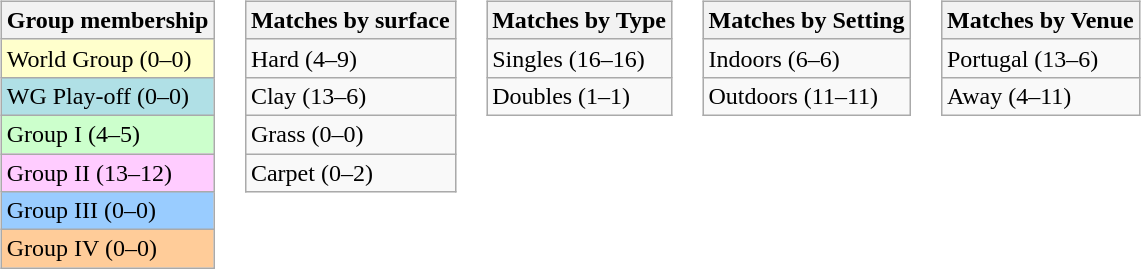<table>
<tr valign=top>
<td><br><table class=wikitable>
<tr>
<th>Group membership</th>
</tr>
<tr style="background:#ffc;">
<td>World Group (0–0)</td>
</tr>
<tr style="background:#B0E0E6;">
<td>WG Play-off (0–0)</td>
</tr>
<tr style="background:#cfc;">
<td>Group I (4–5)</td>
</tr>
<tr style="background:#fcf;">
<td>Group II (13–12)</td>
</tr>
<tr style="background:#9cf;">
<td>Group III (0–0)</td>
</tr>
<tr style="background:#fc9;">
<td>Group IV (0–0)</td>
</tr>
</table>
</td>
<td><br><table class=wikitable>
<tr>
<th>Matches by surface</th>
</tr>
<tr>
<td>Hard (4–9)</td>
</tr>
<tr>
<td>Clay (13–6)</td>
</tr>
<tr>
<td>Grass (0–0)</td>
</tr>
<tr>
<td>Carpet (0–2)</td>
</tr>
</table>
</td>
<td><br><table class=wikitable>
<tr>
<th>Matches by Type</th>
</tr>
<tr>
<td>Singles (16–16)</td>
</tr>
<tr>
<td>Doubles (1–1)</td>
</tr>
</table>
</td>
<td><br><table class=wikitable>
<tr>
<th>Matches by Setting</th>
</tr>
<tr>
<td>Indoors (6–6)</td>
</tr>
<tr>
<td>Outdoors (11–11)</td>
</tr>
</table>
</td>
<td><br><table class=wikitable>
<tr>
<th>Matches by Venue</th>
</tr>
<tr>
<td>Portugal (13–6)</td>
</tr>
<tr>
<td>Away (4–11)</td>
</tr>
</table>
</td>
</tr>
</table>
